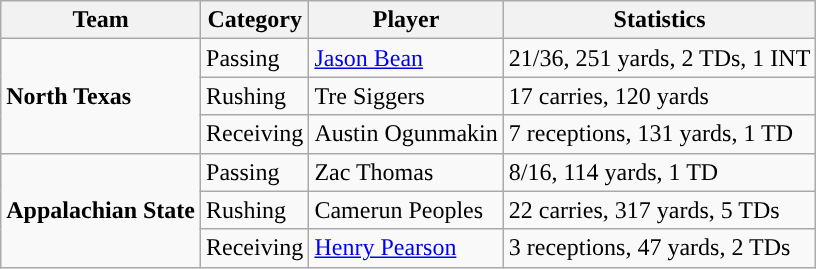<table class="wikitable" style="float: left;">
<tr>
<th>Team</th>
<th>Category</th>
<th>Player</th>
<th>Statistics</th>
</tr>
<tr>
<td rowspan=3><strong>North Texas</strong></td>
<td>Passing</td>
<td><a href='#'>Jason Bean</a></td>
<td>21/36, 251 yards, 2 TDs, 1 INT</td>
</tr>
<tr>
<td>Rushing</td>
<td>Tre Siggers</td>
<td>17 carries, 120 yards</td>
</tr>
<tr>
<td>Receiving</td>
<td>Austin Ogunmakin</td>
<td>7 receptions, 131 yards, 1 TD</td>
</tr>
<tr>
<td rowspan=3><strong>Appalachian State</strong></td>
<td>Passing</td>
<td>Zac Thomas</td>
<td>8/16, 114 yards, 1 TD</td>
</tr>
<tr>
<td>Rushing</td>
<td>Camerun Peoples</td>
<td>22 carries, 317 yards, 5 TDs</td>
</tr>
<tr>
<td>Receiving</td>
<td><a href='#'>Henry Pearson</a></td>
<td>3 receptions, 47 yards, 2 TDs</td>
</tr>
</table>
